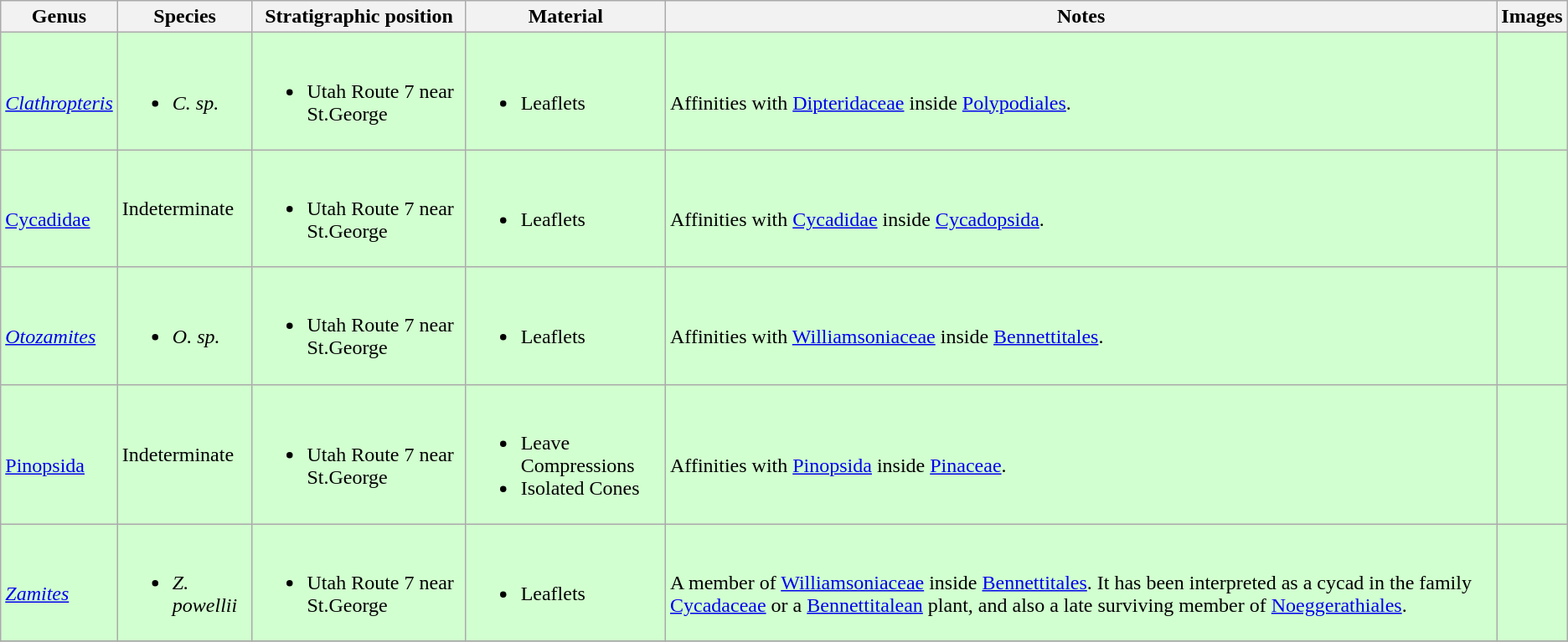<table class = "wikitable">
<tr>
<th>Genus</th>
<th>Species</th>
<th>Stratigraphic position</th>
<th>Material</th>
<th>Notes</th>
<th>Images</th>
</tr>
<tr>
<td style="background:#D1FFCF;"><br><em><a href='#'>Clathropteris</a></em></td>
<td style="background:#D1FFCF;"><br><ul><li><em>C. sp.</em></li></ul></td>
<td style="background:#D1FFCF;"><br><ul><li>Utah Route 7 near St.George</li></ul></td>
<td style="background:#D1FFCF;"><br><ul><li>Leaflets</li></ul></td>
<td style="background:#D1FFCF;"><br>Affinities with <a href='#'>Dipteridaceae</a> inside <a href='#'>Polypodiales</a>.</td>
<td style="background:#D1FFCF;"><br></td>
</tr>
<tr>
<td style="background:#D1FFCF;"><br><a href='#'>Cycadidae</a></td>
<td style="background:#D1FFCF;">Indeterminate</td>
<td style="background:#D1FFCF;"><br><ul><li>Utah Route 7 near St.George</li></ul></td>
<td style="background:#D1FFCF;"><br><ul><li>Leaflets</li></ul></td>
<td style="background:#D1FFCF;"><br>Affinities with <a href='#'>Cycadidae</a> inside <a href='#'>Cycadopsida</a>.</td>
<td style="background:#D1FFCF;"><br></td>
</tr>
<tr>
<td style="background:#D1FFCF;"><br><em><a href='#'>Otozamites</a></em></td>
<td style="background:#D1FFCF;"><br><ul><li><em>O. sp.</em></li></ul></td>
<td style="background:#D1FFCF;"><br><ul><li>Utah Route 7 near St.George</li></ul></td>
<td style="background:#D1FFCF;"><br><ul><li>Leaflets</li></ul></td>
<td style="background:#D1FFCF;"><br>Affinities with <a href='#'>Williamsoniaceae</a> inside <a href='#'>Bennettitales</a>.</td>
<td style="background:#D1FFCF;"></td>
</tr>
<tr>
<td style="background:#D1FFCF;"><br><a href='#'>Pinopsida</a></td>
<td style="background:#D1FFCF;">Indeterminate</td>
<td style="background:#D1FFCF;"><br><ul><li>Utah Route 7 near St.George</li></ul></td>
<td style="background:#D1FFCF;"><br><ul><li>Leave Compressions</li><li>Isolated Cones</li></ul></td>
<td style="background:#D1FFCF;"><br>Affinities with <a href='#'>Pinopsida</a> inside <a href='#'>Pinaceae</a>.</td>
<td style="background:#D1FFCF;"></td>
</tr>
<tr>
<td style="background:#D1FFCF;"><br><em><a href='#'>Zamites</a></em></td>
<td style="background:#D1FFCF;"><br><ul><li><em>Z. powellii</em></li></ul></td>
<td style="background:#D1FFCF;"><br><ul><li>Utah Route 7 near St.George</li></ul></td>
<td style="background:#D1FFCF;"><br><ul><li>Leaflets</li></ul></td>
<td style="background:#D1FFCF;"><br>A member of <a href='#'>Williamsoniaceae</a> inside <a href='#'>Bennettitales</a>. It has been interpreted as a cycad in the family <a href='#'>Cycadaceae</a> or a <a href='#'>Bennettitalean</a> plant, and also a late surviving member of <a href='#'>Noeggerathiales</a>.</td>
<td style="background:#D1FFCF;"><br></td>
</tr>
<tr>
</tr>
</table>
